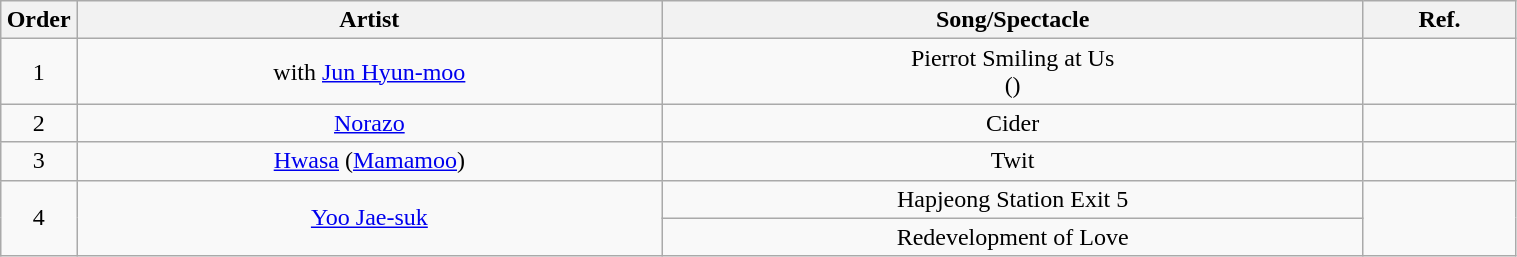<table class="wikitable" style="text-align:center; width:80%;">
<tr>
<th width="5%">Order</th>
<th>Artist</th>
<th>Song/Spectacle</th>
<th>Ref.</th>
</tr>
<tr>
<td>1</td>
<td> with <a href='#'>Jun Hyun-moo</a></td>
<td>Pierrot Smiling at Us<br>()</td>
<td></td>
</tr>
<tr>
<td>2</td>
<td><a href='#'>Norazo</a></td>
<td>Cider</td>
<td></td>
</tr>
<tr>
<td>3</td>
<td><a href='#'>Hwasa</a> (<a href='#'>Mamamoo</a>)</td>
<td>Twit</td>
<td></td>
</tr>
<tr>
<td rowspan="2">4</td>
<td rowspan="2"><a href='#'>Yoo Jae-suk</a></td>
<td>Hapjeong Station Exit 5</td>
<td rowspan=2></td>
</tr>
<tr>
<td>Redevelopment of Love</td>
</tr>
</table>
